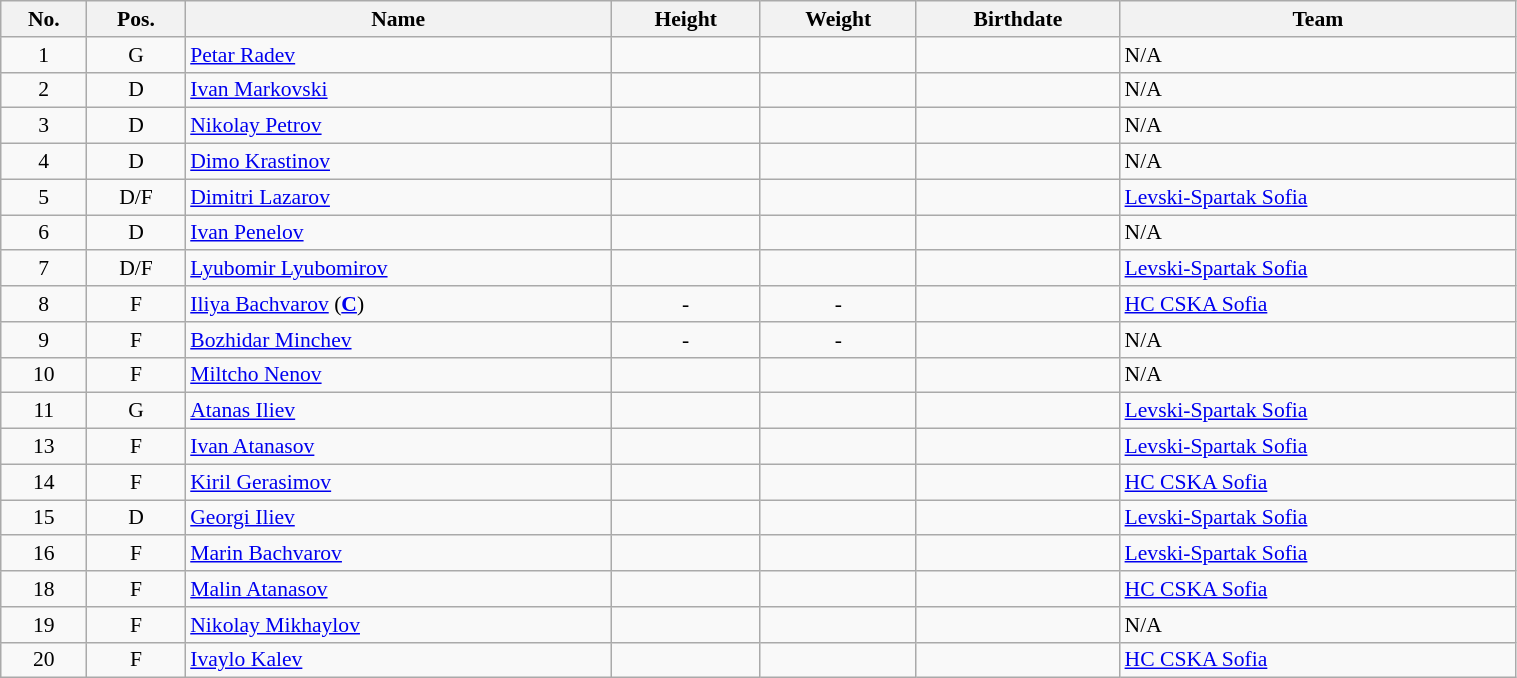<table class="wikitable sortable" width="80%" style="font-size: 90%; text-align: center;">
<tr>
<th>No.</th>
<th>Pos.</th>
<th>Name</th>
<th>Height</th>
<th>Weight</th>
<th>Birthdate</th>
<th>Team</th>
</tr>
<tr>
<td>1</td>
<td>G</td>
<td style="text-align:left;"><a href='#'>Petar Radev</a></td>
<td></td>
<td></td>
<td style="text-align:right;"></td>
<td style="text-align:left;">N/A</td>
</tr>
<tr>
<td>2</td>
<td>D</td>
<td style="text-align:left;"><a href='#'>Ivan Markovski</a></td>
<td></td>
<td></td>
<td style="text-align:right;"></td>
<td style="text-align:left;">N/A</td>
</tr>
<tr>
<td>3</td>
<td>D</td>
<td style="text-align:left;"><a href='#'>Nikolay Petrov</a></td>
<td></td>
<td></td>
<td style="text-align:right;"></td>
<td style="text-align:left;">N/A</td>
</tr>
<tr>
<td>4</td>
<td>D</td>
<td style="text-align:left;"><a href='#'>Dimo Krastinov</a></td>
<td></td>
<td></td>
<td style="text-align:right;"></td>
<td style="text-align:left;">N/A</td>
</tr>
<tr>
<td>5</td>
<td>D/F</td>
<td style="text-align:left;"><a href='#'>Dimitri Lazarov</a></td>
<td></td>
<td></td>
<td style="text-align:right;"></td>
<td style="text-align:left;"> <a href='#'>Levski-Spartak Sofia</a></td>
</tr>
<tr>
<td>6</td>
<td>D</td>
<td style="text-align:left;"><a href='#'>Ivan Penelov</a></td>
<td></td>
<td></td>
<td style="text-align:right;"></td>
<td style="text-align:left;">N/A</td>
</tr>
<tr>
<td>7</td>
<td>D/F</td>
<td style="text-align:left;"><a href='#'>Lyubomir Lyubomirov</a></td>
<td></td>
<td></td>
<td style="text-align:right;"></td>
<td style="text-align:left;"> <a href='#'>Levski-Spartak Sofia</a></td>
</tr>
<tr>
<td>8</td>
<td>F</td>
<td style="text-align:left;"><a href='#'>Iliya Bachvarov</a> (<strong><a href='#'>C</a></strong>)</td>
<td>-</td>
<td>-</td>
<td style="text-align:right;"></td>
<td style="text-align:left;"> <a href='#'>HC CSKA Sofia</a></td>
</tr>
<tr>
<td>9</td>
<td>F</td>
<td style="text-align:left;"><a href='#'>Bozhidar Minchev</a></td>
<td>-</td>
<td>-</td>
<td style="text-align:right;"></td>
<td style="text-align:left;">N/A</td>
</tr>
<tr>
<td>10</td>
<td>F</td>
<td style="text-align:left;"><a href='#'>Miltcho Nenov</a></td>
<td></td>
<td></td>
<td style="text-align:right;"></td>
<td style="text-align:left;">N/A</td>
</tr>
<tr>
<td>11</td>
<td>G</td>
<td style="text-align:left;"><a href='#'>Atanas Iliev</a></td>
<td></td>
<td></td>
<td style="text-align:right;"></td>
<td style="text-align:left;"> <a href='#'>Levski-Spartak Sofia</a></td>
</tr>
<tr>
<td>13</td>
<td>F</td>
<td style="text-align:left;"><a href='#'>Ivan Atanasov</a></td>
<td></td>
<td></td>
<td style="text-align:right;"></td>
<td style="text-align:left;"> <a href='#'>Levski-Spartak Sofia</a></td>
</tr>
<tr>
<td>14</td>
<td>F</td>
<td style="text-align:left;"><a href='#'>Kiril Gerasimov</a></td>
<td></td>
<td></td>
<td style="text-align:right;"></td>
<td style="text-align:left;"> <a href='#'>HC CSKA Sofia</a></td>
</tr>
<tr>
<td>15</td>
<td>D</td>
<td style="text-align:left;"><a href='#'>Georgi Iliev</a></td>
<td></td>
<td></td>
<td style="text-align:right;"></td>
<td style="text-align:left;"> <a href='#'>Levski-Spartak Sofia</a></td>
</tr>
<tr>
<td>16</td>
<td>F</td>
<td style="text-align:left;"><a href='#'>Marin Bachvarov</a></td>
<td></td>
<td></td>
<td style="text-align:right;"></td>
<td style="text-align:left;"> <a href='#'>Levski-Spartak Sofia</a></td>
</tr>
<tr>
<td>18</td>
<td>F</td>
<td style="text-align:left;"><a href='#'>Malin Atanasov</a></td>
<td></td>
<td></td>
<td style="text-align:right;"></td>
<td style="text-align:left;"> <a href='#'>HC CSKA Sofia</a></td>
</tr>
<tr>
<td>19</td>
<td>F</td>
<td style="text-align:left;"><a href='#'>Nikolay Mikhaylov</a></td>
<td></td>
<td></td>
<td style="text-align:right;"></td>
<td style="text-align:left;">N/A</td>
</tr>
<tr>
<td>20</td>
<td>F</td>
<td style="text-align:left;"><a href='#'>Ivaylo Kalev</a></td>
<td></td>
<td></td>
<td style="text-align:right;"></td>
<td style="text-align:left;"> <a href='#'>HC CSKA Sofia</a></td>
</tr>
</table>
